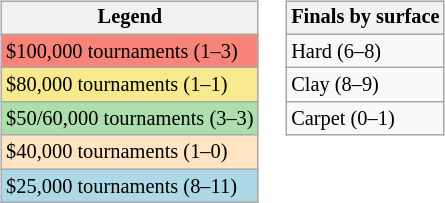<table>
<tr valign=top>
<td><br><table class="wikitable" style="font-size:85%">
<tr>
<th>Legend</th>
</tr>
<tr style="background:#f88379;">
<td>$100,000 tournaments (1–3)</td>
</tr>
<tr style="background:#f7e98e;">
<td>$80,000 tournaments (1–1)</td>
</tr>
<tr style="background:#addfad;">
<td>$50/60,000 tournaments (3–3)</td>
</tr>
<tr style="background:#ffe4c4;">
<td>$40,000 tournaments (1–0)</td>
</tr>
<tr style="background:lightblue;">
<td>$25,000 tournaments (8–11)</td>
</tr>
</table>
</td>
<td><br><table class="wikitable" style="font-size:85%">
<tr>
<th>Finals by surface</th>
</tr>
<tr>
<td>Hard (6–8)</td>
</tr>
<tr>
<td>Clay (8–9)</td>
</tr>
<tr>
<td>Carpet (0–1)</td>
</tr>
</table>
</td>
</tr>
</table>
